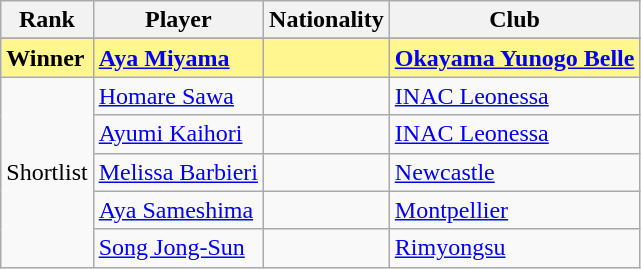<table class="wikitable">
<tr>
<th>Rank</th>
<th>Player</th>
<th>Nationality</th>
<th>Club</th>
</tr>
<tr>
</tr>
<tr bgcolor="#FFF68F">
<td><strong>Winner</strong></td>
<td><strong><a href='#'>Aya Miyama</a></strong></td>
<td><strong></strong></td>
<td><strong> <a href='#'>Okayama Yunogo Belle</a></strong></td>
</tr>
<tr>
<td rowspan="5">Shortlist</td>
<td><a href='#'>Homare Sawa</a></td>
<td></td>
<td> <a href='#'>INAC Leonessa</a></td>
</tr>
<tr>
<td><a href='#'>Ayumi Kaihori</a></td>
<td></td>
<td> <a href='#'>INAC Leonessa</a></td>
</tr>
<tr>
<td><a href='#'>Melissa Barbieri</a></td>
<td></td>
<td> <a href='#'>Newcastle</a></td>
</tr>
<tr>
<td><a href='#'>Aya Sameshima</a></td>
<td></td>
<td> <a href='#'>Montpellier</a></td>
</tr>
<tr>
<td><a href='#'>Song Jong-Sun</a></td>
<td></td>
<td> <a href='#'>Rimyongsu</a></td>
</tr>
</table>
